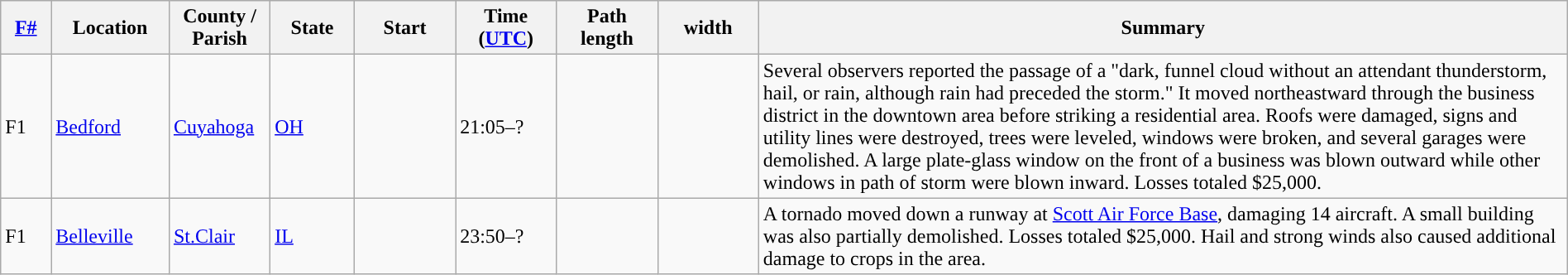<table class="wikitable sortable" style="width:100%;">
<tr>
<th scope="col"  style="width:3%; text-align:center;"><a href='#'>F#</a></th>
<th scope="col"  style="width:7%; text-align:center;" class="unsortable">Location</th>
<th scope="col"  style="width:6%; text-align:center;" class="unsortable">County / Parish</th>
<th scope="col"  style="width:5%; text-align:center;">State</th>
<th scope="col"  style="width:6%; text-align:center;">Start<br></th>
<th scope="col"  style="width:6%; text-align:center;">Time (<a href='#'>UTC</a>)</th>
<th scope="col"  style="width:6%; text-align:center;">Path length</th>
<th scope="col"  style="width:6%; text-align:center;"> width</th>
<th scope="col" class="unsortable" style="width:48%; text-align:center;">Summary</th>
</tr>
<tr>
<td>F1</td>
<td><a href='#'>Bedford</a></td>
<td><a href='#'>Cuyahoga</a></td>
<td><a href='#'>OH</a></td>
<td></td>
<td>21:05–?</td>
<td></td>
<td></td>
<td>Several observers reported the passage of a "dark, funnel cloud without an attendant thunderstorm, hail, or rain, although rain had preceded the storm." It moved northeastward through the business district in the downtown area before striking a residential area. Roofs were damaged, signs and utility lines were destroyed, trees were leveled, windows were broken, and several garages were demolished. A large plate-glass window on the front of a business was blown outward while other windows in path of storm were blown inward. Losses totaled $25,000.</td>
</tr>
<tr>
<td>F1</td>
<td><a href='#'>Belleville</a></td>
<td><a href='#'>St.Clair</a></td>
<td><a href='#'>IL</a></td>
<td></td>
<td>23:50–?</td>
<td></td>
<td></td>
<td>A tornado moved down a runway at <a href='#'>Scott Air Force Base</a>, damaging 14 aircraft. A small building was also partially demolished. Losses totaled $25,000. Hail and strong winds also caused additional damage to crops in the area.</td>
</tr>
</table>
